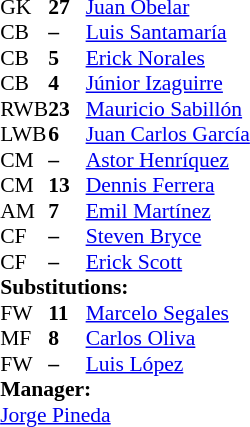<table style="font-size: 90%" cellspacing="0" cellpadding="0" align="center">
<tr>
<td colspan=4></td>
</tr>
<tr>
<th width="25"></th>
<th width="25"></th>
</tr>
<tr>
<td>GK</td>
<td><strong>27</strong></td>
<td> <a href='#'>Juan Obelar</a></td>
</tr>
<tr>
<td>CB</td>
<td><strong>–</strong></td>
<td> <a href='#'>Luis Santamaría</a></td>
<td></td>
<td></td>
</tr>
<tr>
<td>CB</td>
<td><strong>5</strong></td>
<td> <a href='#'>Erick Norales</a></td>
</tr>
<tr>
<td>CB</td>
<td><strong>4</strong></td>
<td> <a href='#'>Júnior Izaguirre</a></td>
<td></td>
<td></td>
<td></td>
<td></td>
</tr>
<tr>
<td>RWB</td>
<td><strong>23</strong></td>
<td> <a href='#'>Mauricio Sabillón</a></td>
</tr>
<tr>
<td>LWB</td>
<td><strong>6</strong></td>
<td> <a href='#'>Juan Carlos García</a></td>
</tr>
<tr>
<td>CM</td>
<td><strong>–</strong></td>
<td> <a href='#'>Astor Henríquez</a></td>
</tr>
<tr>
<td>CM</td>
<td><strong>13</strong></td>
<td> <a href='#'>Dennis Ferrera</a></td>
<td></td>
<td></td>
</tr>
<tr>
<td>AM</td>
<td><strong>7</strong></td>
<td> <a href='#'>Emil Martínez</a></td>
</tr>
<tr>
<td>CF</td>
<td><strong>–</strong></td>
<td> <a href='#'>Steven Bryce</a></td>
<td></td>
<td></td>
</tr>
<tr>
<td>CF</td>
<td><strong>–</strong></td>
<td> <a href='#'>Erick Scott</a></td>
</tr>
<tr>
<td colspan=3><strong>Substitutions:</strong></td>
</tr>
<tr>
<td>FW</td>
<td><strong>11</strong></td>
<td> <a href='#'>Marcelo Segales</a></td>
<td></td>
<td></td>
<td></td>
<td></td>
</tr>
<tr>
<td>MF</td>
<td><strong>8</strong></td>
<td> <a href='#'>Carlos Oliva</a></td>
<td></td>
<td></td>
</tr>
<tr>
<td>FW</td>
<td><strong>–</strong></td>
<td> <a href='#'>Luis López</a></td>
<td></td>
<td></td>
</tr>
<tr>
<td colspan=3><strong>Manager:</strong></td>
</tr>
<tr>
<td colspan=3> <a href='#'>Jorge Pineda</a></td>
</tr>
</table>
